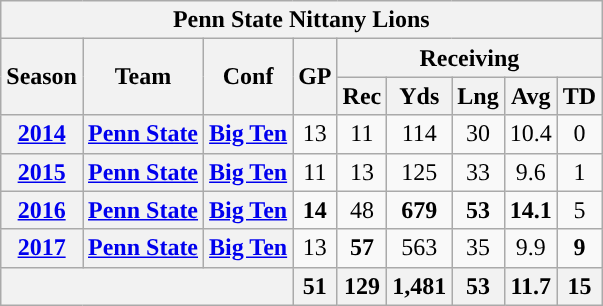<table class="wikitable" style="text-align:center;">
<tr>
<th colspan="9">Penn State Nittany Lions</th>
</tr>
<tr>
<th rowspan="2">Season</th>
<th rowspan="2">Team</th>
<th rowspan="2">Conf</th>
<th rowspan="2">GP</th>
<th colspan="5">Receiving</th>
</tr>
<tr>
<th>Rec</th>
<th>Yds</th>
<th>Lng</th>
<th>Avg</th>
<th>TD</th>
</tr>
<tr>
<th><a href='#'>2014</a></th>
<th><a href='#'>Penn State</a></th>
<th><a href='#'>Big Ten</a></th>
<td>13</td>
<td>11</td>
<td>114</td>
<td>30</td>
<td>10.4</td>
<td>0</td>
</tr>
<tr>
<th><a href='#'>2015</a></th>
<th><a href='#'>Penn State</a></th>
<th><a href='#'>Big Ten</a></th>
<td>11</td>
<td>13</td>
<td>125</td>
<td>33</td>
<td>9.6</td>
<td>1</td>
</tr>
<tr>
<th><a href='#'>2016</a></th>
<th><a href='#'>Penn State</a></th>
<th><a href='#'>Big Ten</a></th>
<td><strong>14</strong></td>
<td>48</td>
<td><strong>679</strong></td>
<td><strong>53</strong></td>
<td><strong>14.1</strong></td>
<td>5</td>
</tr>
<tr>
<th><a href='#'>2017</a></th>
<th><a href='#'>Penn State</a></th>
<th><a href='#'>Big Ten</a></th>
<td>13</td>
<td><strong>57</strong></td>
<td>563</td>
<td>35</td>
<td>9.9</td>
<td><strong>9</strong></td>
</tr>
<tr>
<th colspan="3"></th>
<th>51</th>
<th>129</th>
<th>1,481</th>
<th>53</th>
<th>11.7</th>
<th>15</th>
</tr>
</table>
